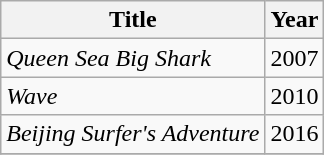<table class="wikitable">
<tr>
<th>Title</th>
<th>Year</th>
</tr>
<tr>
<td><em>Queen Sea Big Shark</em></td>
<td>2007</td>
</tr>
<tr>
<td><em>Wave</em></td>
<td>2010</td>
</tr>
<tr>
<td><em>Beijing Surfer's Adventure</em></td>
<td>2016</td>
</tr>
<tr>
</tr>
</table>
